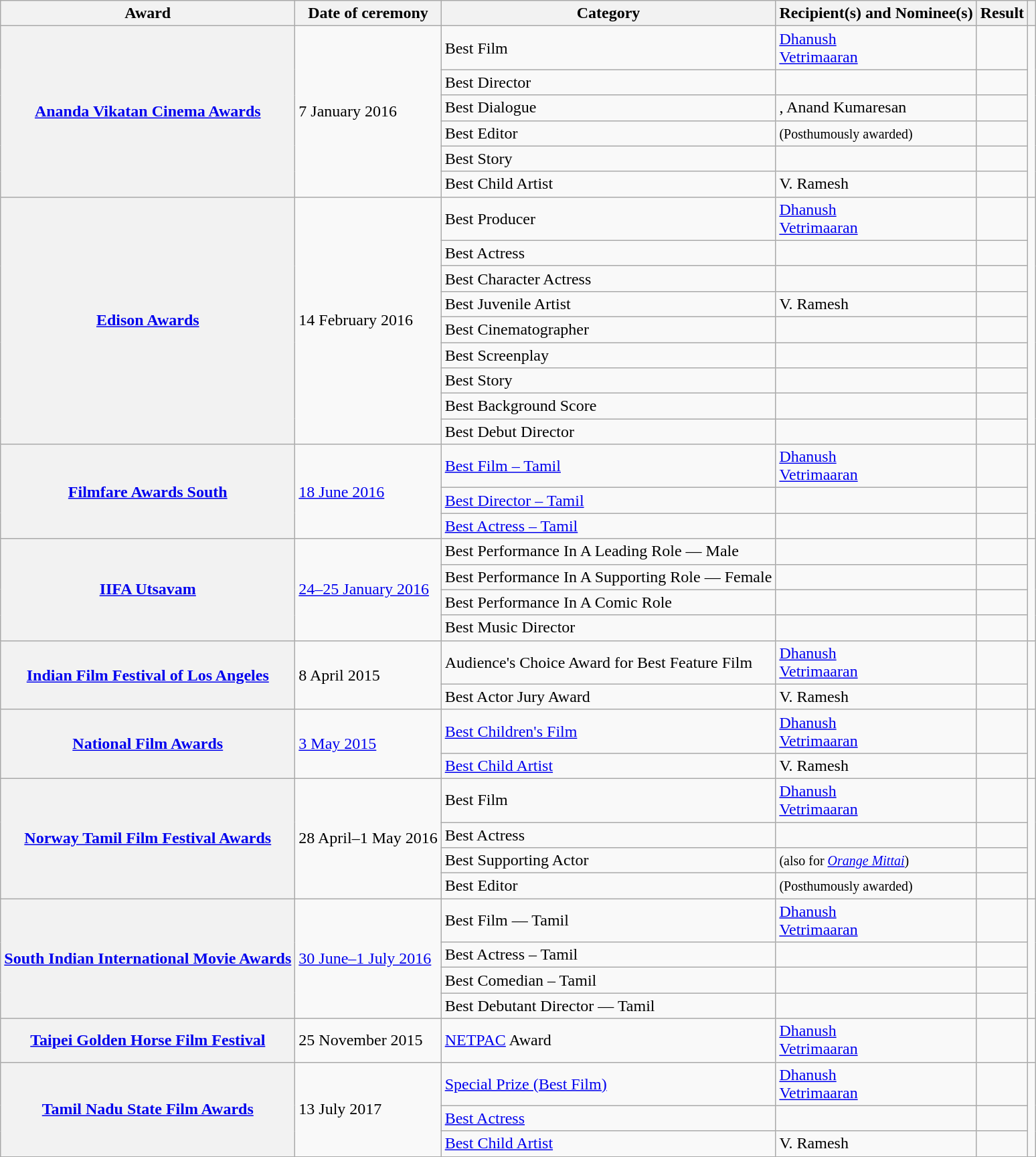<table class="wikitable plainrowheaders sortable">
<tr>
<th scope="col">Award</th>
<th scope="col">Date of ceremony</th>
<th scope="col">Category</th>
<th scope="col">Recipient(s) and Nominee(s)</th>
<th scope="col">Result</th>
<th scope="col" class="unsortable"></th>
</tr>
<tr>
<th rowspan="6" scope="row"><a href='#'>Ananda Vikatan Cinema Awards</a></th>
<td rowspan="6">7 January 2016</td>
<td>Best Film</td>
<td><a href='#'>Dhanush</a><br><a href='#'>Vetrimaaran</a></td>
<td></td>
<td rowspan="6" style="text-align:center;"></td>
</tr>
<tr>
<td>Best Director</td>
<td></td>
<td></td>
</tr>
<tr>
<td>Best Dialogue</td>
<td>, Anand Kumaresan</td>
<td></td>
</tr>
<tr>
<td>Best Editor</td>
<td> <small>(Posthumously awarded)</small></td>
<td></td>
</tr>
<tr>
<td>Best Story</td>
<td></td>
<td></td>
</tr>
<tr>
<td>Best Child Artist</td>
<td>V. Ramesh</td>
<td></td>
</tr>
<tr>
<th rowspan="9" scope="row"><a href='#'>Edison Awards</a></th>
<td rowspan="9">14 February 2016</td>
<td>Best Producer</td>
<td><a href='#'>Dhanush</a><br><a href='#'>Vetrimaaran</a></td>
<td></td>
<td rowspan="9" style="text-align:center;"><br></td>
</tr>
<tr>
<td>Best Actress</td>
<td></td>
<td></td>
</tr>
<tr>
<td>Best Character Actress</td>
<td></td>
<td></td>
</tr>
<tr>
<td>Best Juvenile Artist</td>
<td>V. Ramesh</td>
<td></td>
</tr>
<tr>
<td>Best Cinematographer</td>
<td></td>
<td></td>
</tr>
<tr>
<td>Best Screenplay</td>
<td></td>
<td></td>
</tr>
<tr>
<td>Best Story</td>
<td></td>
<td></td>
</tr>
<tr>
<td>Best Background Score</td>
<td></td>
<td></td>
</tr>
<tr>
<td>Best Debut Director</td>
<td></td>
<td></td>
</tr>
<tr>
<th rowspan="3" scope="row"><a href='#'>Filmfare Awards South</a></th>
<td rowspan="3"><a href='#'>18 June 2016</a></td>
<td><a href='#'>Best Film – Tamil</a></td>
<td><a href='#'>Dhanush</a><br><a href='#'>Vetrimaaran</a></td>
<td></td>
<td rowspan="3" style="text-align:center;"><br><br><br></td>
</tr>
<tr>
<td><a href='#'>Best Director – Tamil</a></td>
<td></td>
<td></td>
</tr>
<tr>
<td><a href='#'>Best Actress – Tamil</a></td>
<td></td>
<td></td>
</tr>
<tr>
<th rowspan="4" scope="row"><a href='#'>IIFA Utsavam</a></th>
<td rowspan="4"><a href='#'>24–25 January 2016</a></td>
<td>Best Performance In A Leading Role — Male</td>
<td></td>
<td></td>
<td rowspan="4" style="text-align:center;"></td>
</tr>
<tr>
<td>Best Performance In A Supporting Role — Female</td>
<td></td>
<td></td>
</tr>
<tr>
<td>Best Performance In A Comic Role</td>
<td></td>
<td></td>
</tr>
<tr>
<td>Best Music Director</td>
<td></td>
<td></td>
</tr>
<tr>
<th rowspan="2" scope="row"><a href='#'>Indian Film Festival of Los Angeles</a></th>
<td rowspan="2">8 April 2015</td>
<td>Audience's Choice Award for Best Feature Film</td>
<td><a href='#'>Dhanush</a><br><a href='#'>Vetrimaaran</a></td>
<td></td>
<td rowspan="2" style="text-align:center;"><br></td>
</tr>
<tr>
<td>Best Actor Jury Award</td>
<td>V. Ramesh</td>
<td></td>
</tr>
<tr>
<th rowspan="2" scope="row"><a href='#'>National Film Awards</a></th>
<td rowspan="2"><a href='#'>3 May 2015</a></td>
<td><a href='#'>Best Children's Film</a></td>
<td><a href='#'>Dhanush</a><br><a href='#'>Vetrimaaran</a></td>
<td></td>
<td rowspan="2" style="text-align:center;"><br><br></td>
</tr>
<tr>
<td><a href='#'>Best Child Artist</a></td>
<td>V. Ramesh</td>
<td></td>
</tr>
<tr>
<th rowspan="4" scope="row"><a href='#'>Norway Tamil Film Festival Awards</a></th>
<td rowspan="4">28 April–1 May 2016</td>
<td>Best Film</td>
<td><a href='#'>Dhanush</a><br><a href='#'>Vetrimaaran</a></td>
<td></td>
<td rowspan="4" style="text-align:center;"></td>
</tr>
<tr>
<td>Best Actress</td>
<td></td>
<td></td>
</tr>
<tr>
<td>Best Supporting Actor</td>
<td> <small>(also for <em><a href='#'>Orange Mittai</a></em>)</small></td>
<td></td>
</tr>
<tr>
<td>Best Editor</td>
<td> <small>(Posthumously awarded)</small></td>
<td></td>
</tr>
<tr>
<th rowspan="4" scope="row"><a href='#'>South Indian International Movie Awards</a></th>
<td rowspan="4"><a href='#'>30 June–1 July 2016</a></td>
<td>Best Film — Tamil</td>
<td><a href='#'>Dhanush</a><br><a href='#'>Vetrimaaran</a></td>
<td></td>
<td rowspan="4" style="text-align:center;"><br><br></td>
</tr>
<tr>
<td>Best Actress – Tamil</td>
<td></td>
<td></td>
</tr>
<tr>
<td>Best Comedian – Tamil</td>
<td></td>
<td></td>
</tr>
<tr>
<td>Best Debutant Director — Tamil</td>
<td></td>
<td></td>
</tr>
<tr>
<th rowspan="1" scope="row"><a href='#'>Taipei Golden Horse Film Festival</a></th>
<td rowspan="1">25 November 2015</td>
<td><a href='#'>NETPAC</a> Award</td>
<td><a href='#'>Dhanush</a><br><a href='#'>Vetrimaaran</a></td>
<td></td>
<td rowspan="1" style="text-align:center;"></td>
</tr>
<tr>
<th rowspan="3" scope="row"><a href='#'>Tamil Nadu State Film Awards</a></th>
<td rowspan="3">13 July 2017</td>
<td><a href='#'>Special Prize (Best Film)</a></td>
<td><a href='#'>Dhanush</a><br><a href='#'>Vetrimaaran</a></td>
<td></td>
<td rowspan="3" style="text-align:center;"><br></td>
</tr>
<tr>
<td><a href='#'>Best Actress</a></td>
<td></td>
<td></td>
</tr>
<tr>
<td><a href='#'>Best Child Artist</a></td>
<td>V. Ramesh</td>
<td></td>
</tr>
</table>
